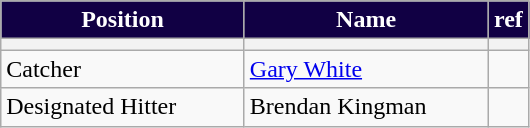<table class="wikitable">
<tr>
<th style="background:#110044; color:white;">Position</th>
<th style="background:#110044; color:white;">Name</th>
<th style="background:#110044; color:white;">ref</th>
</tr>
<tr>
<th width=155></th>
<th width=155></th>
<th width=20></th>
</tr>
<tr>
<td>Catcher</td>
<td><a href='#'>Gary White</a></td>
<td></td>
</tr>
<tr>
<td>Designated Hitter</td>
<td>Brendan Kingman</td>
<td></td>
</tr>
</table>
